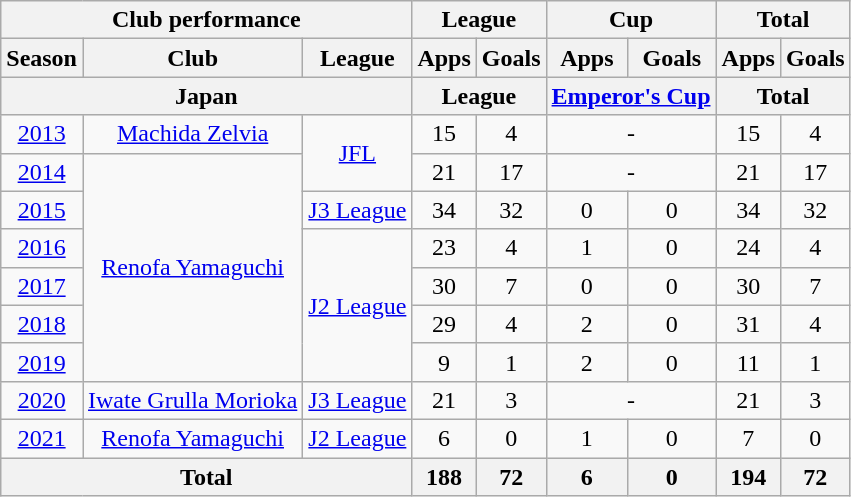<table class="wikitable" style="text-align:center;">
<tr>
<th colspan=3>Club performance</th>
<th colspan=2>League</th>
<th colspan=2>Cup</th>
<th colspan=2>Total</th>
</tr>
<tr>
<th>Season</th>
<th>Club</th>
<th>League</th>
<th>Apps</th>
<th>Goals</th>
<th>Apps</th>
<th>Goals</th>
<th>Apps</th>
<th>Goals</th>
</tr>
<tr>
<th colspan=3>Japan</th>
<th colspan=2>League</th>
<th colspan=2><a href='#'>Emperor's Cup</a></th>
<th colspan=2>Total</th>
</tr>
<tr>
<td><a href='#'>2013</a></td>
<td><a href='#'>Machida Zelvia</a></td>
<td rowspan="2"><a href='#'>JFL</a></td>
<td>15</td>
<td>4</td>
<td colspan="2">-</td>
<td>15</td>
<td>4</td>
</tr>
<tr>
<td><a href='#'>2014</a></td>
<td rowspan="6"><a href='#'>Renofa Yamaguchi</a></td>
<td>21</td>
<td>17</td>
<td colspan="2">-</td>
<td>21</td>
<td>17</td>
</tr>
<tr>
<td><a href='#'>2015</a></td>
<td><a href='#'>J3 League</a></td>
<td>34</td>
<td>32</td>
<td>0</td>
<td>0</td>
<td>34</td>
<td>32</td>
</tr>
<tr>
<td><a href='#'>2016</a></td>
<td rowspan="4"><a href='#'>J2 League</a></td>
<td>23</td>
<td>4</td>
<td>1</td>
<td>0</td>
<td>24</td>
<td>4</td>
</tr>
<tr>
<td><a href='#'>2017</a></td>
<td>30</td>
<td>7</td>
<td>0</td>
<td>0</td>
<td>30</td>
<td>7</td>
</tr>
<tr>
<td><a href='#'>2018</a></td>
<td>29</td>
<td>4</td>
<td>2</td>
<td>0</td>
<td>31</td>
<td>4</td>
</tr>
<tr>
<td><a href='#'>2019</a></td>
<td>9</td>
<td>1</td>
<td>2</td>
<td>0</td>
<td>11</td>
<td>1</td>
</tr>
<tr>
<td><a href='#'>2020</a></td>
<td><a href='#'>Iwate Grulla Morioka</a></td>
<td><a href='#'>J3 League</a></td>
<td>21</td>
<td>3</td>
<td colspan="2">-</td>
<td>21</td>
<td>3</td>
</tr>
<tr>
<td><a href='#'>2021</a></td>
<td rowspan="1"><a href='#'>Renofa Yamaguchi</a></td>
<td rowspan="1"><a href='#'>J2 League</a></td>
<td>6</td>
<td>0</td>
<td>1</td>
<td>0</td>
<td>7</td>
<td>0</td>
</tr>
<tr>
<th colspan="3">Total</th>
<th>188</th>
<th>72</th>
<th>6</th>
<th>0</th>
<th>194</th>
<th>72</th>
</tr>
</table>
